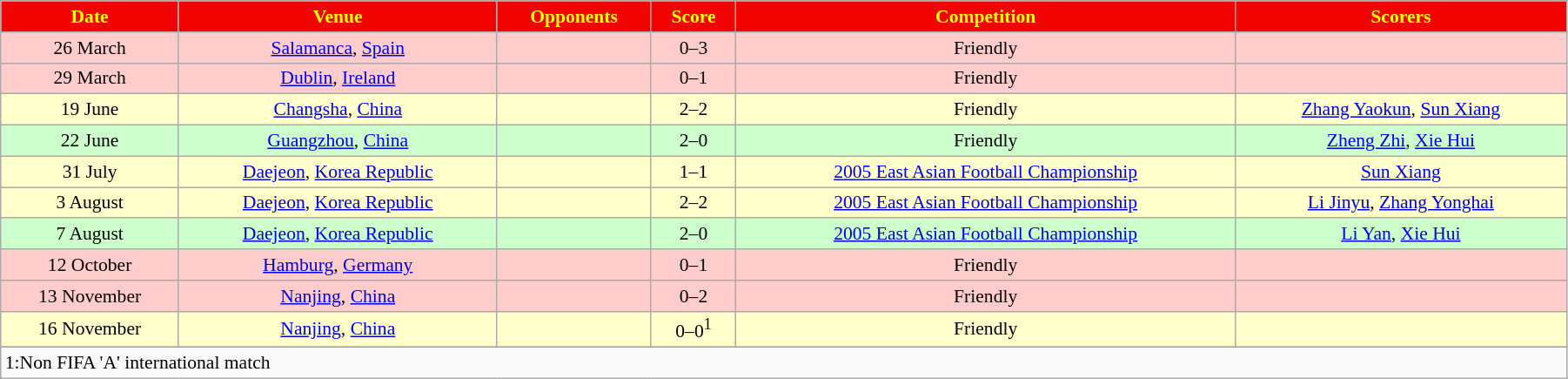<table width=95% class="wikitable" style="text-align: center; font-size: 90%">
<tr bgcolor=#F00300 style="color:yellow">
<td><strong>Date</strong></td>
<td><strong>Venue</strong></td>
<td><strong>Opponents</strong></td>
<td><strong>Score</strong></td>
<td><strong>Competition</strong></td>
<td><strong>Scorers</strong></td>
</tr>
<tr bgcolor=#FFCCCC>
<td>26 March</td>
<td><a href='#'>Salamanca</a>, <a href='#'>Spain</a></td>
<td></td>
<td>0–3</td>
<td>Friendly</td>
<td></td>
</tr>
<tr bgcolor=#FFCCCC>
<td>29 March</td>
<td><a href='#'>Dublin</a>, <a href='#'>Ireland</a></td>
<td></td>
<td>0–1</td>
<td>Friendly</td>
<td></td>
</tr>
<tr bgcolor=#FFFFCC>
<td>19 June</td>
<td><a href='#'>Changsha</a>, <a href='#'>China</a></td>
<td></td>
<td>2–2</td>
<td>Friendly</td>
<td><a href='#'>Zhang Yaokun</a>, <a href='#'>Sun Xiang</a></td>
</tr>
<tr bgcolor=#CCFFCC>
<td>22 June</td>
<td><a href='#'>Guangzhou</a>, <a href='#'>China</a></td>
<td></td>
<td>2–0</td>
<td>Friendly</td>
<td><a href='#'>Zheng Zhi</a>, <a href='#'>Xie Hui</a></td>
</tr>
<tr bgcolor=#FFFFCC>
<td>31 July</td>
<td><a href='#'>Daejeon</a>, <a href='#'>Korea Republic</a></td>
<td></td>
<td>1–1</td>
<td><a href='#'>2005 East Asian Football Championship</a></td>
<td><a href='#'>Sun Xiang</a></td>
</tr>
<tr bgcolor=#FFFFCC>
<td>3 August</td>
<td><a href='#'>Daejeon</a>, <a href='#'>Korea Republic</a></td>
<td></td>
<td>2–2</td>
<td><a href='#'>2005 East Asian Football Championship</a></td>
<td><a href='#'>Li Jinyu</a>, <a href='#'>Zhang Yonghai</a></td>
</tr>
<tr bgcolor=#CCFFCC>
<td>7 August</td>
<td><a href='#'>Daejeon</a>, <a href='#'>Korea Republic</a></td>
<td></td>
<td>2–0</td>
<td><a href='#'>2005 East Asian Football Championship</a></td>
<td><a href='#'>Li Yan</a>, <a href='#'>Xie Hui</a></td>
</tr>
<tr bgcolor=#FFCCCC>
<td>12 October</td>
<td><a href='#'>Hamburg</a>, <a href='#'>Germany</a></td>
<td></td>
<td>0–1</td>
<td>Friendly</td>
<td></td>
</tr>
<tr bgcolor=#FFCCCC>
<td>13 November</td>
<td><a href='#'>Nanjing</a>, <a href='#'>China</a></td>
<td></td>
<td>0–2</td>
<td>Friendly</td>
<td></td>
</tr>
<tr bgcolor=#FFFFCC>
<td>16 November</td>
<td><a href='#'>Nanjing</a>, <a href='#'>China</a></td>
<td></td>
<td>0–0<sup>1</sup></td>
<td>Friendly</td>
<td></td>
</tr>
<tr>
</tr>
<tr>
<td colspan=6 align=left>1:Non FIFA 'A' international match</td>
</tr>
</table>
